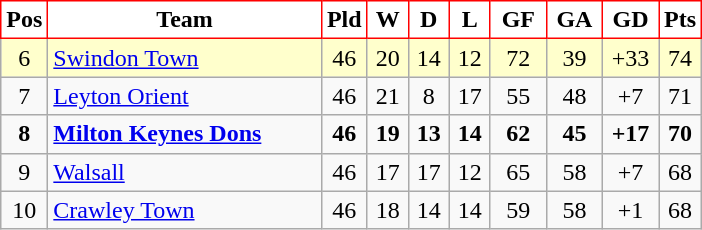<table class="wikitable" style="text-align: center;">
<tr>
<th width=20 style="background:#FFFFFF; color:black; border:1px solid red;">Pos</th>
<th width=175 style="background:#FFFFFF; color:black; border:1px solid red;">Team</th>
<th width=20 style="background:#FFFFFF; color:black; border:1px solid red;">Pld</th>
<th width=20 style="background:#FFFFFF; color:black; border:1px solid red;">W</th>
<th width=20 style="background:#FFFFFF; color:black; border:1px solid red;">D</th>
<th width=20 style="background:#FFFFFF; color:black; border:1px solid red;">L</th>
<th width=30 style="background:#FFFFFF; color:black; border:1px solid red;">GF</th>
<th width=30 style="background:#FFFFFF; color:black; border:1px solid red;">GA</th>
<th width=30 style="background:#FFFFFF; color:black; border:1px solid red;">GD</th>
<th width=20 style="background:#FFFFFF; color:black; border:1px solid red;">Pts</th>
</tr>
<tr bgcolor="#ffffcc">
<td>6</td>
<td align=left><a href='#'>Swindon Town</a></td>
<td>46</td>
<td>20</td>
<td>14</td>
<td>12</td>
<td>72</td>
<td>39</td>
<td>+33</td>
<td>74</td>
</tr>
<tr>
<td>7</td>
<td align=left><a href='#'>Leyton Orient</a></td>
<td>46</td>
<td>21</td>
<td>8</td>
<td>17</td>
<td>55</td>
<td>48</td>
<td>+7</td>
<td>71</td>
</tr>
<tr>
<td><strong>8</strong></td>
<td align=left><strong><a href='#'>Milton Keynes Dons</a></strong></td>
<td><strong>46</strong></td>
<td><strong>19</strong></td>
<td><strong>13</strong></td>
<td><strong>14</strong></td>
<td><strong>62</strong></td>
<td><strong>45</strong></td>
<td><strong>+17</strong></td>
<td><strong>70</strong></td>
</tr>
<tr>
<td>9</td>
<td align=left><a href='#'>Walsall</a></td>
<td>46</td>
<td>17</td>
<td>17</td>
<td>12</td>
<td>65</td>
<td>58</td>
<td>+7</td>
<td>68</td>
</tr>
<tr>
<td>10</td>
<td align=left><a href='#'>Crawley Town</a></td>
<td>46</td>
<td>18</td>
<td>14</td>
<td>14</td>
<td>59</td>
<td>58</td>
<td>+1</td>
<td>68</td>
</tr>
</table>
